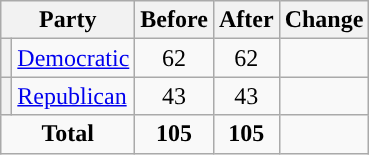<table class="wikitable" style="text-align:center;">
<tr>
<th colspan="2">Party</th>
<th>Before</th>
<th>After</th>
<th>Change</th>
</tr>
<tr>
<th style="background-color:"></th>
<td style="text-align:left;"><a href='#'>Democratic</a></td>
<td>62</td>
<td>62</td>
<td></td>
</tr>
<tr>
<th style="background-color:"></th>
<td style="text-align:left;"><a href='#'>Republican</a></td>
<td>43</td>
<td>43</td>
<td></td>
</tr>
<tr>
<td colspan="2"><strong>Total</strong></td>
<td><strong>105</strong></td>
<td><strong>105</strong></td>
<td></td>
</tr>
</table>
